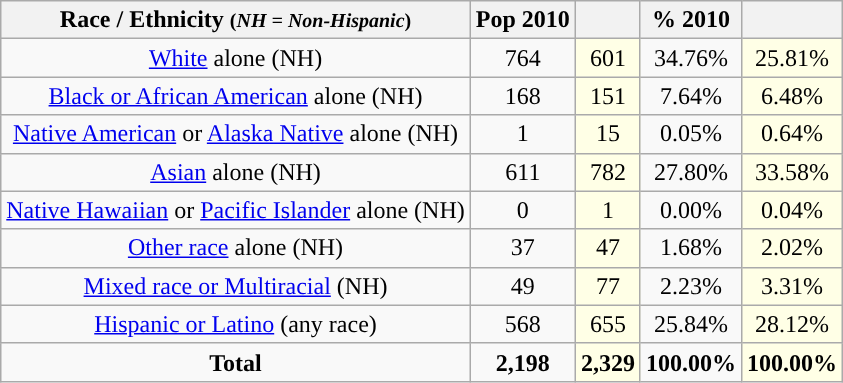<table class="wikitable" style="text-align:center;">
<tr>
<th>Race / Ethnicity <small>(<em>NH = Non-Hispanic</em>)</small></th>
<th>Pop 2010</th>
<th></th>
<th>% 2010</th>
<th></th>
</tr>
<tr>
<td><a href='#'>White</a> alone (NH)</td>
<td>764</td>
<td style='background: #ffffe6;'>601</td>
<td>34.76%</td>
<td style='background: #ffffe6;'>25.81%</td>
</tr>
<tr>
<td><a href='#'>Black or African American</a> alone (NH)</td>
<td>168</td>
<td style='background: #ffffe6;'>151</td>
<td>7.64%</td>
<td style='background: #ffffe6;'>6.48%</td>
</tr>
<tr>
<td><a href='#'>Native American</a> or <a href='#'>Alaska Native</a> alone (NH)</td>
<td>1</td>
<td style='background: #ffffe6;'>15</td>
<td>0.05%</td>
<td style='background: #ffffe6;'>0.64%</td>
</tr>
<tr>
<td><a href='#'>Asian</a> alone (NH)</td>
<td>611</td>
<td style='background: #ffffe6;'>782</td>
<td>27.80%</td>
<td style='background: #ffffe6;'>33.58%</td>
</tr>
<tr>
<td><a href='#'>Native Hawaiian</a> or <a href='#'>Pacific Islander</a> alone (NH)</td>
<td>0</td>
<td style='background: #ffffe6;'>1</td>
<td>0.00%</td>
<td style='background: #ffffe6;'>0.04%</td>
</tr>
<tr>
<td><a href='#'>Other race</a> alone (NH)</td>
<td>37</td>
<td style='background: #ffffe6;'>47</td>
<td>1.68%</td>
<td style='background: #ffffe6;'>2.02%</td>
</tr>
<tr>
<td><a href='#'>Mixed race or Multiracial</a> (NH)</td>
<td>49</td>
<td style='background: #ffffe6;'>77</td>
<td>2.23%</td>
<td style='background: #ffffe6;'>3.31%</td>
</tr>
<tr>
<td><a href='#'>Hispanic or Latino</a> (any race)</td>
<td>568</td>
<td style='background: #ffffe6;'>655</td>
<td>25.84%</td>
<td style='background: #ffffe6;'>28.12%</td>
</tr>
<tr>
<td><strong>Total</strong></td>
<td><strong>2,198</strong></td>
<td style='background: #ffffe6;'><strong>2,329</strong></td>
<td><strong>100.00%</strong></td>
<td style='background: #ffffe6;'><strong>100.00%</strong></td>
</tr>
</table>
